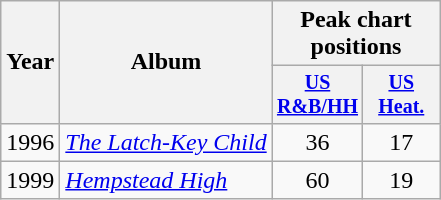<table class="wikitable" style="text-align:center;">
<tr>
<th rowspan="2">Year</th>
<th rowspan="2">Album</th>
<th colspan="3">Peak chart positions</th>
</tr>
<tr style="font-size:smaller;">
<th width="45"><a href='#'>US R&B/HH</a><br></th>
<th width="45"><a href='#'>US<br>Heat.</a><br></th>
</tr>
<tr>
<td>1996</td>
<td align="left"><em><a href='#'>The Latch-Key Child</a></em></td>
<td>36</td>
<td>17</td>
</tr>
<tr>
<td>1999</td>
<td align="left"><em><a href='#'>Hempstead High</a></em></td>
<td>60</td>
<td>19</td>
</tr>
</table>
